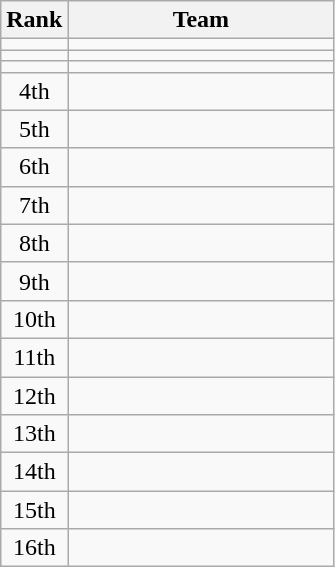<table class=wikitable style="text-align:center;">
<tr>
<th>Rank</th>
<th width=170>Team</th>
</tr>
<tr>
<td></td>
<td align=left></td>
</tr>
<tr>
<td></td>
<td align=left></td>
</tr>
<tr>
<td></td>
<td align=left></td>
</tr>
<tr>
<td>4th</td>
<td align=left></td>
</tr>
<tr>
<td>5th</td>
<td align=left></td>
</tr>
<tr>
<td>6th</td>
<td align=left></td>
</tr>
<tr>
<td>7th</td>
<td align=left></td>
</tr>
<tr>
<td>8th</td>
<td align=left></td>
</tr>
<tr>
<td>9th</td>
<td align=left></td>
</tr>
<tr>
<td>10th</td>
<td align=left></td>
</tr>
<tr>
<td>11th</td>
<td align=left></td>
</tr>
<tr>
<td>12th</td>
<td align=left></td>
</tr>
<tr>
<td>13th</td>
<td align=left></td>
</tr>
<tr>
<td>14th</td>
<td align=left></td>
</tr>
<tr>
<td>15th</td>
<td align=left></td>
</tr>
<tr>
<td>16th</td>
<td align=left></td>
</tr>
</table>
